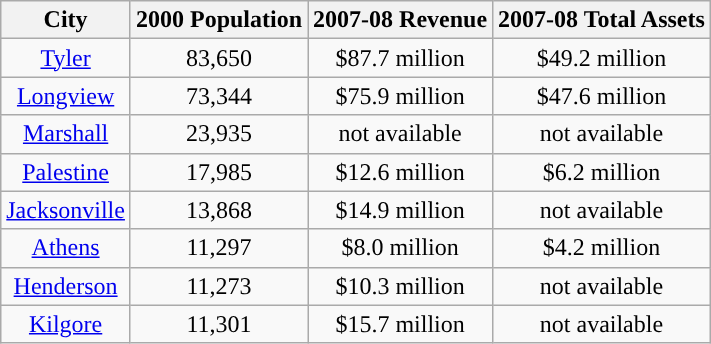<table class="wikitable" border="1" style="text-align:center">
<tr>
<th>City</th>
<th>2000 Population </th>
<th>2007-08 Revenue</th>
<th>2007-08 Total Assets</th>
</tr>
<tr>
<td><a href='#'>Tyler</a></td>
<td>83,650</td>
<td>$87.7 million</td>
<td>$49.2 million</td>
</tr>
<tr>
<td><a href='#'>Longview</a></td>
<td>73,344</td>
<td>$75.9 million</td>
<td>$47.6 million</td>
</tr>
<tr>
<td><a href='#'>Marshall</a></td>
<td>23,935</td>
<td>not available</td>
<td>not available</td>
</tr>
<tr>
<td><a href='#'>Palestine</a></td>
<td>17,985</td>
<td>$12.6 million</td>
<td>$6.2 million</td>
</tr>
<tr>
<td><a href='#'>Jacksonville</a></td>
<td>13,868</td>
<td>$14.9 million</td>
<td>not available</td>
</tr>
<tr>
<td><a href='#'>Athens</a></td>
<td>11,297</td>
<td>$8.0 million</td>
<td>$4.2 million</td>
</tr>
<tr>
<td><a href='#'>Henderson</a></td>
<td>11,273</td>
<td>$10.3 million</td>
<td>not available</td>
</tr>
<tr>
<td><a href='#'>Kilgore</a></td>
<td>11,301</td>
<td>$15.7 million</td>
<td>not available</td>
</tr>
</table>
